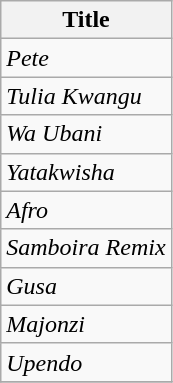<table class="wikitable">
<tr>
<th>Title</th>
</tr>
<tr>
<td><em>Pete</em></td>
</tr>
<tr>
<td><em>Tulia Kwangu</em></td>
</tr>
<tr>
<td><em>Wa Ubani</em></td>
</tr>
<tr>
<td><em>Yatakwisha</em></td>
</tr>
<tr>
<td><em>Afro</em></td>
</tr>
<tr>
<td><em>Samboira Remix</em></td>
</tr>
<tr>
<td><em>Gusa</em></td>
</tr>
<tr>
<td><em>Majonzi</em></td>
</tr>
<tr>
<td><em>Upendo</em></td>
</tr>
<tr>
</tr>
</table>
